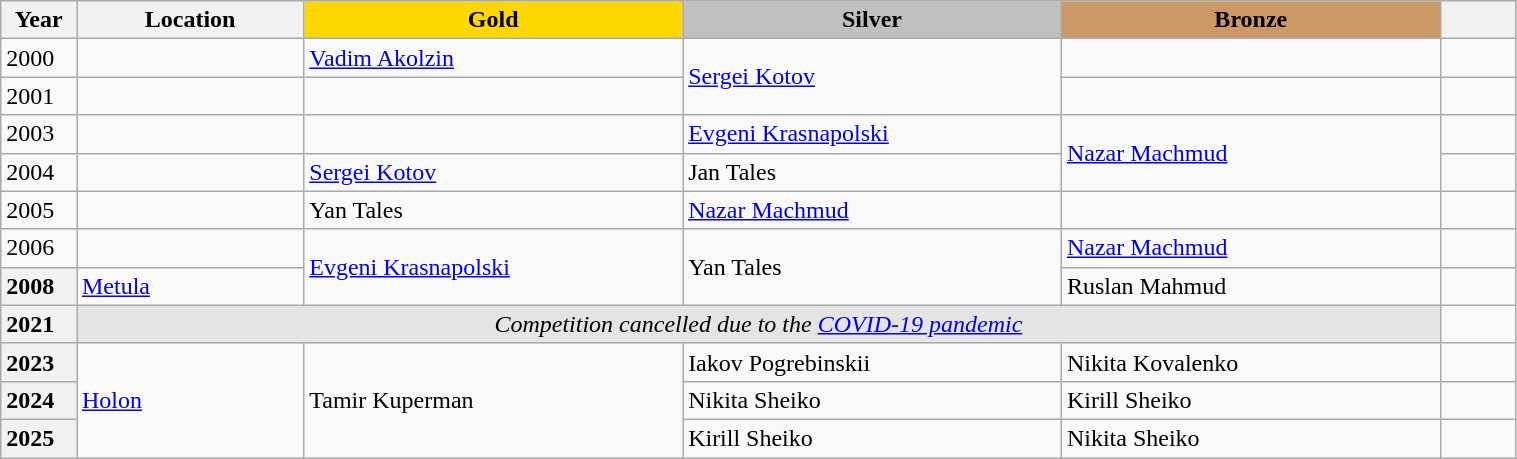<table class="wikitable unsortable" style="text-align:left; width:80%">
<tr>
<th scope="col" style="text-align:center; width:5%">Year</th>
<th scope="col" style="text-align:center; width:15%">Location</th>
<td scope="col" style="text-align:center; width:25%; background:gold"><strong>Gold</strong></td>
<td scope="col" style="text-align:center; width:25%; background:silver"><strong>Silver</strong></td>
<td scope="col" style="text-align:center; width:25%; background:#c96"><strong>Bronze</strong></td>
<th scope="col" style="text-align:center; width:5%"></th>
</tr>
<tr>
<td>2000</td>
<td></td>
<td><a href='#'>Vadim Akolzin</a></td>
<td rowspan="2"><a href='#'>Sergei Kotov</a></td>
<td></td>
<td></td>
</tr>
<tr>
<td>2001</td>
<td></td>
<td></td>
<td></td>
<td></td>
</tr>
<tr>
<td>2003</td>
<td></td>
<td></td>
<td><a href='#'>Evgeni Krasnapolski</a></td>
<td rowspan="2"><a href='#'>Nazar Machmud</a></td>
<td></td>
</tr>
<tr>
<td>2004</td>
<td></td>
<td><a href='#'>Sergei Kotov</a></td>
<td>Jan Tales</td>
<td></td>
</tr>
<tr>
<td>2005</td>
<td></td>
<td>Yan Tales</td>
<td><a href='#'>Nazar Machmud</a></td>
<td></td>
<td></td>
</tr>
<tr>
<td>2006</td>
<td></td>
<td rowspan="2"><a href='#'>Evgeni Krasnapolski</a></td>
<td rowspan="2">Yan Tales</td>
<td><a href='#'>Nazar Machmud</a></td>
<td></td>
</tr>
<tr>
<th scope="row" style="text-align:left">2008</th>
<td><a href='#'>Metula</a></td>
<td>Ruslan Mahmud</td>
<td></td>
</tr>
<tr>
<th scope="row" style="text-align:left">2021</th>
<td colspan="4" align="center" bgcolor="e5e4e2"><em>Competition cancelled due to the <a href='#'>COVID-19 pandemic</a></em></td>
<td></td>
</tr>
<tr>
<th scope="row" style="text-align:left">2023</th>
<td rowspan="3"><a href='#'>Holon</a></td>
<td rowspan="3">Tamir Kuperman</td>
<td>Iakov Pogrebinskii</td>
<td>Nikita Kovalenko</td>
<td></td>
</tr>
<tr>
<th scope="row" style="text-align:left">2024</th>
<td>Nikita Sheiko</td>
<td>Kirill Sheiko</td>
<td></td>
</tr>
<tr>
<th scope="row" style="text-align:left">2025</th>
<td>Kirill Sheiko</td>
<td>Nikita Sheiko</td>
<td></td>
</tr>
</table>
